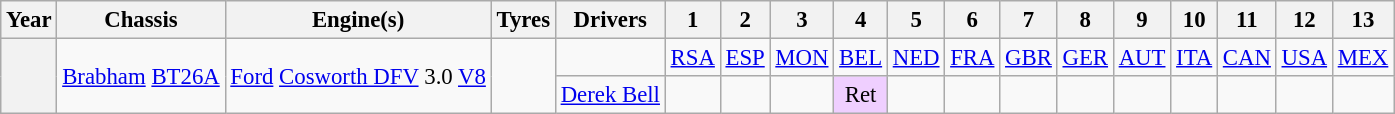<table class="wikitable" style="text-align:center; font-size:95%">
<tr>
<th>Year</th>
<th>Chassis</th>
<th>Engine(s)</th>
<th>Tyres</th>
<th>Drivers</th>
<th>1</th>
<th>2</th>
<th>3</th>
<th>4</th>
<th>5</th>
<th>6</th>
<th>7</th>
<th>8</th>
<th>9</th>
<th>10</th>
<th>11</th>
<th>12</th>
<th>13</th>
</tr>
<tr>
<th rowspan=2></th>
<td rowspan=2><a href='#'>Brabham</a> <a href='#'>BT26A</a></td>
<td rowspan=2><a href='#'>Ford</a> <a href='#'>Cosworth DFV</a> 3.0 <a href='#'>V8</a></td>
<td rowspan=2></td>
<td></td>
<td><a href='#'>RSA</a></td>
<td><a href='#'>ESP</a></td>
<td><a href='#'>MON</a></td>
<td><a href='#'>BEL</a></td>
<td><a href='#'>NED</a></td>
<td><a href='#'>FRA</a></td>
<td><a href='#'>GBR</a></td>
<td><a href='#'>GER</a></td>
<td><a href='#'>AUT</a></td>
<td><a href='#'>ITA</a></td>
<td><a href='#'>CAN</a></td>
<td><a href='#'>USA</a></td>
<td><a href='#'>MEX</a></td>
</tr>
<tr>
<td align="left"> <a href='#'>Derek Bell</a></td>
<td></td>
<td></td>
<td></td>
<td style="background:#efcfff;">Ret</td>
<td></td>
<td></td>
<td></td>
<td></td>
<td></td>
<td></td>
<td></td>
<td></td>
<td></td>
</tr>
</table>
